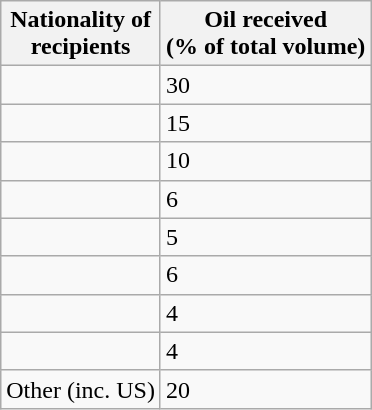<table class="wikitable sortable">
<tr>
<th>Nationality of<br>recipients</th>
<th>Oil received<br>(% of total volume)</th>
</tr>
<tr>
<td></td>
<td>30</td>
</tr>
<tr>
<td></td>
<td>15</td>
</tr>
<tr>
<td></td>
<td>10</td>
</tr>
<tr>
<td></td>
<td>6</td>
</tr>
<tr>
<td></td>
<td>5</td>
</tr>
<tr>
<td></td>
<td>6</td>
</tr>
<tr>
<td></td>
<td>4</td>
</tr>
<tr>
<td></td>
<td>4</td>
</tr>
<tr>
<td>Other (inc. US)</td>
<td>20</td>
</tr>
</table>
